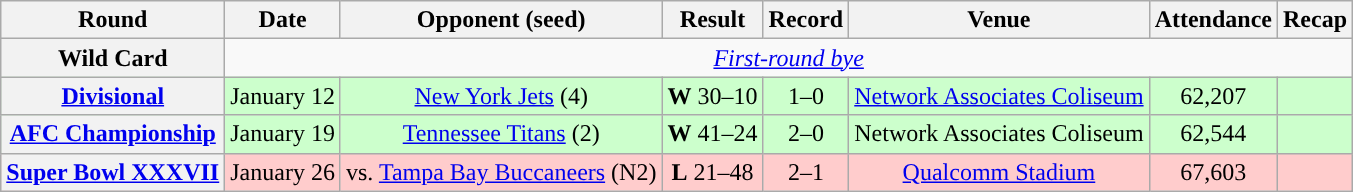<table class="wikitable" style="text-align:center">
<tr>
<th>Round</th>
<th>Date</th>
<th>Opponent (seed)</th>
<th>Result</th>
<th>Record</th>
<th>Venue</th>
<th>Attendance</th>
<th>Recap</th>
</tr>
<tr>
<th>Wild Card</th>
<td colspan="7"><em><a href='#'>First-round bye</a></em></td>
</tr>
<tr style="background:#cfc">
<th><a href='#'>Divisional</a></th>
<td>January 12</td>
<td><a href='#'>New York Jets</a> (4)</td>
<td><strong>W</strong> 30–10</td>
<td>1–0</td>
<td><a href='#'>Network Associates Coliseum</a></td>
<td>62,207</td>
<td></td>
</tr>
<tr style="background:#cfc">
<th><a href='#'>AFC Championship</a></th>
<td>January 19</td>
<td><a href='#'>Tennessee Titans</a> (2)</td>
<td><strong>W</strong> 41–24</td>
<td>2–0</td>
<td>Network Associates Coliseum</td>
<td>62,544</td>
<td></td>
</tr>
<tr style="background:#fcc">
<th><a href='#'>Super Bowl XXXVII</a></th>
<td>January 26</td>
<td>vs. <a href='#'>Tampa Bay Buccaneers</a> (N2)</td>
<td><strong>L</strong> 21–48</td>
<td>2–1</td>
<td><a href='#'>Qualcomm Stadium</a></td>
<td>67,603</td>
<td></td>
</tr>
</table>
